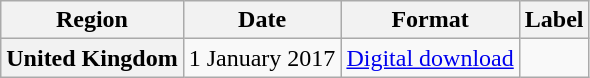<table class="wikitable plainrowheaders" style="text-align:center">
<tr>
<th>Region</th>
<th>Date</th>
<th>Format</th>
<th>Label</th>
</tr>
<tr>
<th scope="row">United Kingdom</th>
<td>1 January 2017</td>
<td><a href='#'>Digital download</a></td>
<td></td>
</tr>
</table>
